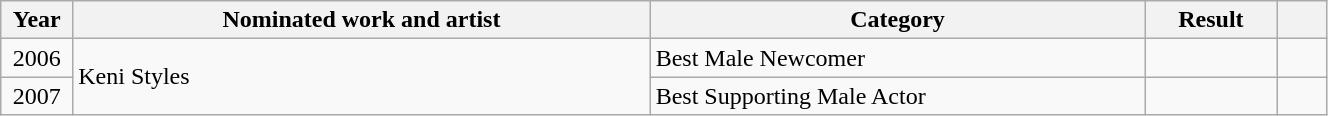<table class="wikitable" style="width:70%;">
<tr>
<th width=4%>Year</th>
<th style="width:35%;">Nominated work and artist</th>
<th style="width:30%;">Category</th>
<th style="width:8%;">Result</th>
<th width=3%></th>
</tr>
<tr>
<td style="text-align:center;">2006</td>
<td rowspan="2">Keni Styles</td>
<td>Best Male Newcomer</td>
<td></td>
<td style="text-align:center;"></td>
</tr>
<tr>
<td style="text-align:center;">2007</td>
<td>Best Supporting Male Actor</td>
<td></td>
<td style="text-align:center;"></td>
</tr>
</table>
